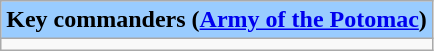<table class=wikitable>
<tr>
<th style="background:#9cf;">Key commanders (<a href='#'>Army of the Potomac</a>)</th>
</tr>
<tr>
<td></td>
</tr>
</table>
